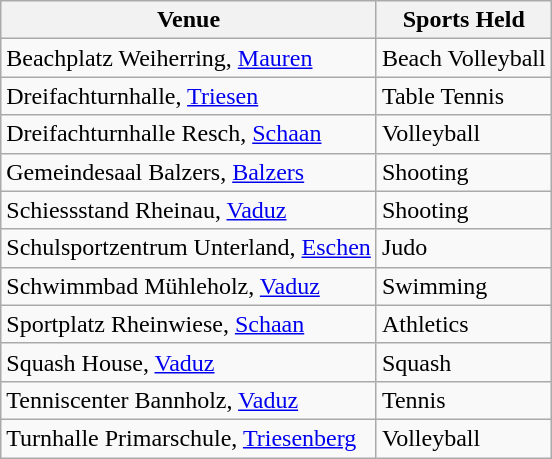<table class="wikitable">
<tr>
<th>Venue</th>
<th>Sports Held</th>
</tr>
<tr>
<td>Beachplatz Weiherring, <a href='#'>Mauren</a></td>
<td>Beach Volleyball</td>
</tr>
<tr>
<td>Dreifachturnhalle, <a href='#'>Triesen</a></td>
<td>Table Tennis</td>
</tr>
<tr>
<td>Dreifachturnhalle Resch, <a href='#'>Schaan</a></td>
<td>Volleyball</td>
</tr>
<tr>
<td>Gemeindesaal Balzers, <a href='#'>Balzers</a></td>
<td>Shooting</td>
</tr>
<tr>
<td>Schiessstand Rheinau, <a href='#'>Vaduz</a></td>
<td>Shooting</td>
</tr>
<tr>
<td>Schulsportzentrum Unterland, <a href='#'>Eschen</a></td>
<td>Judo</td>
</tr>
<tr>
<td>Schwimmbad Mühleholz, <a href='#'>Vaduz</a></td>
<td>Swimming</td>
</tr>
<tr>
<td>Sportplatz Rheinwiese, <a href='#'>Schaan</a></td>
<td>Athletics</td>
</tr>
<tr>
<td>Squash House, <a href='#'>Vaduz</a></td>
<td>Squash</td>
</tr>
<tr>
<td>Tenniscenter Bannholz, <a href='#'>Vaduz</a></td>
<td>Tennis</td>
</tr>
<tr>
<td>Turnhalle Primarschule, <a href='#'>Triesenberg</a></td>
<td>Volleyball</td>
</tr>
</table>
